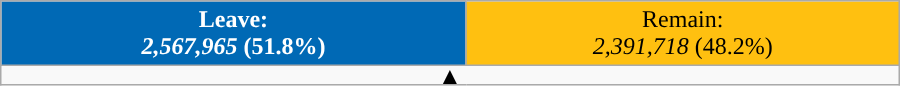<table class="wikitable sortable" style="width:600px; text-align:center;">
<tr>
<td style="width:51.8%; background:#0069b5; color:white;"><strong>Leave:</strong><br><strong><em>2,567,965</em></strong> <strong>(51.8%)</strong></td>
<td style="width:48.2%; background:#ffc010">Remain: <br> <em>2,391,718</em> (48.2%)</td>
</tr>
<tr>
<td colspan=4 style="text-align: center; line-height: 32.1%;"><strong>▲</strong></td>
</tr>
</table>
